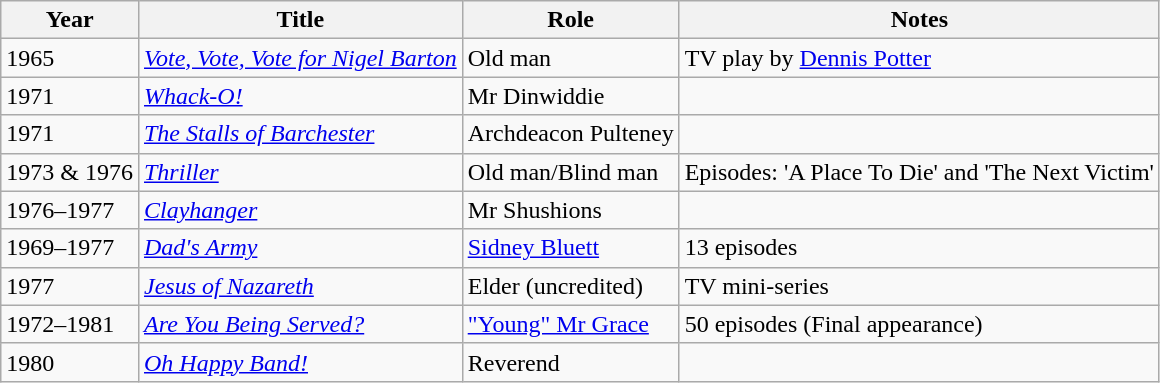<table class="wikitable">
<tr>
<th>Year</th>
<th>Title</th>
<th>Role</th>
<th>Notes</th>
</tr>
<tr>
<td>1965</td>
<td><em><a href='#'>Vote, Vote, Vote for Nigel Barton</a></em></td>
<td>Old man</td>
<td>TV play by <a href='#'>Dennis Potter</a></td>
</tr>
<tr>
<td>1971</td>
<td><em><a href='#'>Whack-O!</a></em></td>
<td>Mr Dinwiddie</td>
<td></td>
</tr>
<tr>
<td>1971</td>
<td><em><a href='#'>The Stalls of Barchester</a></em></td>
<td>Archdeacon Pulteney</td>
<td></td>
</tr>
<tr>
<td>1973 & 1976</td>
<td><em><a href='#'>Thriller</a></em></td>
<td>Old man/Blind man</td>
<td>Episodes: 'A Place To Die' and 'The Next Victim'</td>
</tr>
<tr>
<td>1976–1977</td>
<td><em><a href='#'>Clayhanger</a></em></td>
<td>Mr Shushions</td>
<td></td>
</tr>
<tr>
<td>1969–1977</td>
<td><em><a href='#'>Dad's Army</a></em></td>
<td><a href='#'>Sidney Bluett</a></td>
<td>13 episodes</td>
</tr>
<tr>
<td>1977</td>
<td><em><a href='#'>Jesus of Nazareth</a></em></td>
<td>Elder (uncredited)</td>
<td>TV mini-series</td>
</tr>
<tr>
<td>1972–1981</td>
<td><em><a href='#'>Are You Being Served?</a></em></td>
<td><a href='#'>"Young" Mr Grace</a></td>
<td>50 episodes (Final  appearance)</td>
</tr>
<tr>
<td>1980</td>
<td><em><a href='#'>Oh Happy Band!</a></em></td>
<td>Reverend</td>
<td></td>
</tr>
</table>
